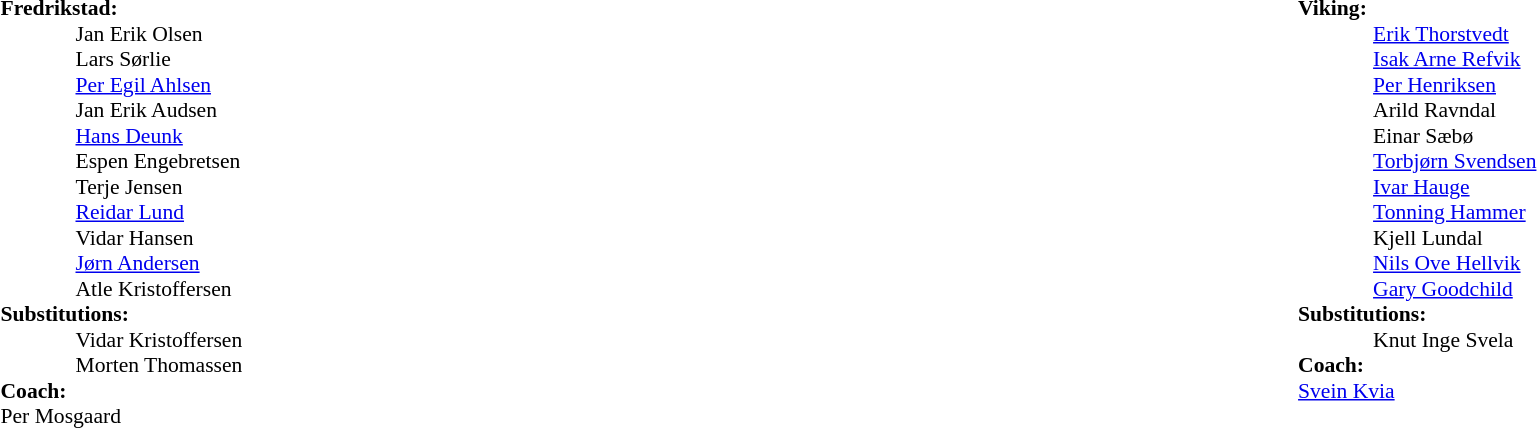<table width="100%">
<tr>
<td valign="top" width="50%"><br><table style="font-size: 90%" cellspacing="0" cellpadding="0">
<tr>
<td colspan="4"><strong>Fredrikstad:</strong></td>
</tr>
<tr>
<th width=25></th>
<th width=25></th>
</tr>
<tr>
<td></td>
<td></td>
<td> Jan Erik Olsen</td>
</tr>
<tr>
<td></td>
<td></td>
<td> Lars Sørlie</td>
</tr>
<tr>
<td></td>
<td></td>
<td> <a href='#'>Per Egil Ahlsen</a></td>
</tr>
<tr>
<td></td>
<td></td>
<td> Jan Erik Audsen</td>
</tr>
<tr>
<td></td>
<td></td>
<td> <a href='#'>Hans Deunk</a></td>
</tr>
<tr>
<td></td>
<td></td>
<td> Espen Engebretsen</td>
</tr>
<tr>
<td></td>
<td></td>
<td> Terje Jensen</td>
<td></td>
</tr>
<tr>
<td></td>
<td></td>
<td> <a href='#'>Reidar Lund</a></td>
<td></td>
</tr>
<tr>
<td></td>
<td></td>
<td> Vidar Hansen</td>
</tr>
<tr>
<td></td>
<td></td>
<td> <a href='#'>Jørn Andersen</a></td>
</tr>
<tr>
<td></td>
<td></td>
<td> Atle Kristoffersen</td>
</tr>
<tr>
<td colspan=3><strong>Substitutions:</strong></td>
</tr>
<tr>
<td></td>
<td></td>
<td> Vidar Kristoffersen</td>
<td></td>
</tr>
<tr>
<td></td>
<td></td>
<td> Morten Thomassen</td>
<td></td>
</tr>
<tr>
<td colspan=3><strong>Coach:</strong></td>
</tr>
<tr>
<td colspan=4> Per Mosgaard</td>
</tr>
</table>
</td>
<td valign="top" width="50%"><br><table style="font-size: 90%" cellspacing="0" cellpadding="0" align=center>
<tr>
<td colspan="4"><strong>Viking:</strong></td>
</tr>
<tr>
<th width=25></th>
<th width=25></th>
</tr>
<tr>
<td></td>
<td></td>
<td> <a href='#'>Erik Thorstvedt</a></td>
</tr>
<tr>
<td></td>
<td></td>
<td> <a href='#'>Isak Arne Refvik</a></td>
</tr>
<tr>
<td></td>
<td></td>
<td> <a href='#'>Per Henriksen</a></td>
</tr>
<tr>
<td></td>
<td></td>
<td> Arild Ravndal</td>
<td></td>
</tr>
<tr>
<td></td>
<td></td>
<td> Einar Sæbø</td>
</tr>
<tr>
<td></td>
<td></td>
<td> <a href='#'>Torbjørn Svendsen</a></td>
</tr>
<tr>
<td></td>
<td></td>
<td> <a href='#'>Ivar Hauge</a></td>
</tr>
<tr>
<td></td>
<td></td>
<td> <a href='#'>Tonning Hammer</a></td>
</tr>
<tr>
<td></td>
<td></td>
<td> Kjell Lundal</td>
</tr>
<tr>
<td></td>
<td></td>
<td> <a href='#'>Nils Ove Hellvik</a></td>
</tr>
<tr>
<td></td>
<td></td>
<td> <a href='#'>Gary Goodchild</a></td>
</tr>
<tr>
<td colspan=3><strong>Substitutions:</strong></td>
</tr>
<tr>
<td></td>
<td></td>
<td> Knut Inge Svela</td>
<td></td>
</tr>
<tr>
<td colspan=3><strong>Coach:</strong></td>
</tr>
<tr>
<td colspan=4> <a href='#'>Svein Kvia</a></td>
</tr>
</table>
</td>
</tr>
</table>
